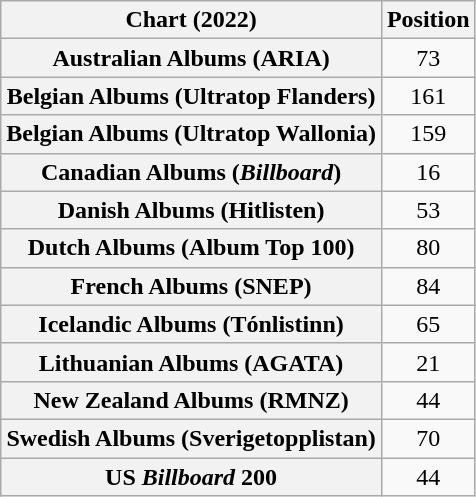<table class="wikitable sortable plainrowheaders" style="text-align:center">
<tr>
<th scope="col">Chart (2022)</th>
<th scope="col">Position</th>
</tr>
<tr>
<th scope="row">Australian Albums (ARIA)</th>
<td>73</td>
</tr>
<tr>
<th scope="row">Belgian Albums (Ultratop Flanders)</th>
<td>161</td>
</tr>
<tr>
<th scope="row">Belgian Albums (Ultratop Wallonia)</th>
<td>159</td>
</tr>
<tr>
<th scope="row">Canadian Albums (<em>Billboard</em>)</th>
<td>16</td>
</tr>
<tr>
<th scope="row">Danish Albums (Hitlisten)</th>
<td>53</td>
</tr>
<tr>
<th scope="row">Dutch Albums (Album Top 100)</th>
<td>80</td>
</tr>
<tr>
<th scope="row">French Albums (SNEP)</th>
<td>84</td>
</tr>
<tr>
<th scope="row">Icelandic Albums (Tónlistinn)</th>
<td>65</td>
</tr>
<tr>
<th scope="row">Lithuanian Albums (AGATA)</th>
<td>21</td>
</tr>
<tr>
<th scope="row">New Zealand Albums (RMNZ)</th>
<td>44</td>
</tr>
<tr>
<th scope="row">Swedish Albums (Sverigetopplistan)</th>
<td>70</td>
</tr>
<tr>
<th scope="row">US <em>Billboard</em> 200</th>
<td>44</td>
</tr>
</table>
